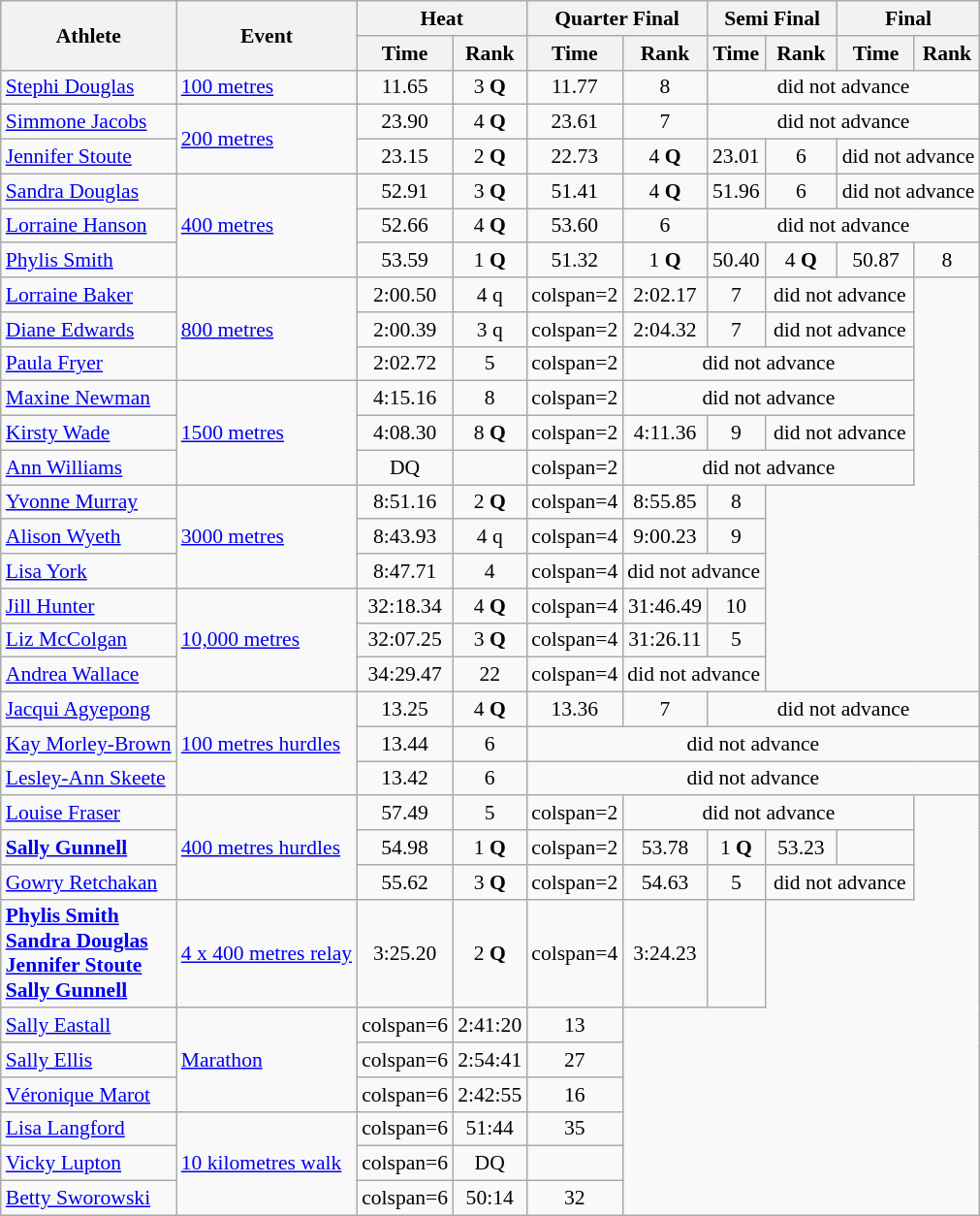<table class=wikitable style="font-size:90%">
<tr>
<th rowspan="2">Athlete</th>
<th rowspan="2">Event</th>
<th colspan="2">Heat</th>
<th colspan="2">Quarter Final</th>
<th colspan="2">Semi Final</th>
<th colspan="2">Final</th>
</tr>
<tr>
<th>Time</th>
<th>Rank</th>
<th>Time</th>
<th>Rank</th>
<th>Time</th>
<th>Rank</th>
<th>Time</th>
<th>Rank</th>
</tr>
<tr style="text-align:center">
<td style="text-align:left"><a href='#'>Stephi Douglas</a></td>
<td style="text-align:left"><a href='#'>100 metres</a></td>
<td>11.65</td>
<td>3 <strong>Q</strong></td>
<td>11.77</td>
<td>8</td>
<td colspan=4>did not advance</td>
</tr>
<tr style="text-align:center">
<td style="text-align:left"><a href='#'>Simmone Jacobs</a></td>
<td style="text-align:left" rowspan=2><a href='#'>200 metres</a></td>
<td>23.90</td>
<td>4 <strong>Q</strong></td>
<td>23.61</td>
<td>7</td>
<td colspan=4>did not advance</td>
</tr>
<tr style="text-align:center">
<td style="text-align:left"><a href='#'>Jennifer Stoute</a></td>
<td>23.15</td>
<td>2 <strong>Q</strong></td>
<td>22.73</td>
<td>4 <strong>Q</strong></td>
<td>23.01</td>
<td>6</td>
<td colspan=2>did not advance</td>
</tr>
<tr style="text-align:center">
<td style="text-align:left"><a href='#'>Sandra Douglas</a></td>
<td style="text-align:left" rowspan=3><a href='#'>400 metres</a></td>
<td>52.91</td>
<td>3 <strong>Q</strong></td>
<td>51.41</td>
<td>4 <strong>Q</strong></td>
<td>51.96</td>
<td>6</td>
<td colspan=2>did not advance</td>
</tr>
<tr style="text-align:center">
<td style="text-align:left"><a href='#'>Lorraine Hanson</a></td>
<td>52.66</td>
<td>4 <strong>Q</strong></td>
<td>53.60</td>
<td>6</td>
<td colspan=4>did not advance</td>
</tr>
<tr style="text-align:center">
<td style="text-align:left"><a href='#'>Phylis Smith</a></td>
<td>53.59</td>
<td>1 <strong>Q</strong></td>
<td>51.32</td>
<td>1 <strong>Q</strong></td>
<td>50.40</td>
<td>4 <strong>Q</strong></td>
<td>50.87</td>
<td>8</td>
</tr>
<tr style="text-align:center">
<td style="text-align:left"><a href='#'>Lorraine Baker</a></td>
<td style="text-align:left" rowspan=3><a href='#'>800 metres</a></td>
<td>2:00.50</td>
<td>4 q</td>
<td>colspan=2</td>
<td>2:02.17</td>
<td>7</td>
<td colspan=2>did not advance</td>
</tr>
<tr style="text-align:center">
<td style="text-align:left"><a href='#'>Diane Edwards</a></td>
<td>2:00.39</td>
<td>3 q</td>
<td>colspan=2</td>
<td>2:04.32</td>
<td>7</td>
<td colspan=2>did not advance</td>
</tr>
<tr style="text-align:center">
<td style="text-align:left"><a href='#'>Paula Fryer</a></td>
<td>2:02.72</td>
<td>5</td>
<td>colspan=2</td>
<td colspan=4>did not advance</td>
</tr>
<tr style="text-align:center">
<td style="text-align:left"><a href='#'>Maxine Newman</a></td>
<td style="text-align:left" rowspan=3><a href='#'>1500 metres</a></td>
<td>4:15.16</td>
<td>8</td>
<td>colspan=2</td>
<td colspan=4>did not advance</td>
</tr>
<tr style="text-align:center">
<td style="text-align:left"><a href='#'>Kirsty Wade</a></td>
<td>4:08.30</td>
<td>8 <strong>Q</strong></td>
<td>colspan=2</td>
<td>4:11.36</td>
<td>9</td>
<td colspan=2>did not advance</td>
</tr>
<tr style="text-align:center">
<td style="text-align:left"><a href='#'>Ann Williams</a></td>
<td>DQ</td>
<td></td>
<td>colspan=2</td>
<td colspan=4>did not advance</td>
</tr>
<tr style="text-align:center">
<td style="text-align:left"><a href='#'>Yvonne Murray</a></td>
<td style="text-align:left" rowspan=3><a href='#'>3000 metres</a></td>
<td>8:51.16</td>
<td>2 <strong>Q</strong></td>
<td>colspan=4</td>
<td>8:55.85</td>
<td>8</td>
</tr>
<tr style="text-align:center">
<td style="text-align:left"><a href='#'>Alison Wyeth</a></td>
<td>8:43.93</td>
<td>4 q</td>
<td>colspan=4</td>
<td>9:00.23</td>
<td>9</td>
</tr>
<tr style="text-align:center">
<td style="text-align:left"><a href='#'>Lisa York</a></td>
<td>8:47.71</td>
<td>4</td>
<td>colspan=4</td>
<td colspan=2>did not advance</td>
</tr>
<tr style="text-align:center">
<td style="text-align:left"><a href='#'>Jill Hunter</a></td>
<td style="text-align:left" rowspan=3><a href='#'>10,000 metres</a></td>
<td>32:18.34</td>
<td>4 <strong>Q</strong></td>
<td>colspan=4</td>
<td>31:46.49</td>
<td>10</td>
</tr>
<tr style="text-align:center">
<td style="text-align:left"><a href='#'>Liz McColgan</a></td>
<td>32:07.25</td>
<td>3 <strong>Q</strong></td>
<td>colspan=4</td>
<td>31:26.11</td>
<td>5</td>
</tr>
<tr style="text-align:center">
<td style="text-align:left"><a href='#'>Andrea Wallace</a></td>
<td>34:29.47</td>
<td>22</td>
<td>colspan=4</td>
<td colspan=2>did not advance</td>
</tr>
<tr style="text-align:center">
<td style="text-align:left"><a href='#'>Jacqui Agyepong</a></td>
<td style="text-align:left" rowspan=3><a href='#'>100 metres hurdles</a></td>
<td>13.25</td>
<td>4 <strong>Q</strong></td>
<td>13.36</td>
<td>7</td>
<td colspan=4>did not advance</td>
</tr>
<tr style="text-align:center">
<td style="text-align:left"><a href='#'>Kay Morley-Brown</a></td>
<td>13.44</td>
<td>6</td>
<td colspan=6>did not advance</td>
</tr>
<tr style="text-align:center">
<td style="text-align:left"><a href='#'>Lesley-Ann Skeete</a></td>
<td>13.42</td>
<td>6</td>
<td colspan=6>did not advance</td>
</tr>
<tr style="text-align:center">
<td style="text-align:left"><a href='#'>Louise Fraser</a></td>
<td style="text-align:left" rowspan=3><a href='#'>400 metres hurdles</a></td>
<td>57.49</td>
<td>5</td>
<td>colspan=2</td>
<td colspan=4>did not advance</td>
</tr>
<tr style="text-align:center">
<td style="text-align:left"><strong><a href='#'>Sally Gunnell</a></strong></td>
<td>54.98</td>
<td>1 <strong>Q</strong></td>
<td>colspan=2</td>
<td>53.78</td>
<td>1 <strong>Q</strong></td>
<td>53.23</td>
<td></td>
</tr>
<tr style="text-align:center">
<td style="text-align:left"><a href='#'>Gowry Retchakan</a></td>
<td>55.62</td>
<td>3 <strong>Q</strong></td>
<td>colspan=2</td>
<td>54.63</td>
<td>5</td>
<td colspan=2>did not advance</td>
</tr>
<tr style="text-align:center">
<td style="text-align:left"><strong><a href='#'>Phylis Smith</a><br><a href='#'>Sandra Douglas</a><br><a href='#'>Jennifer Stoute</a><br><a href='#'>Sally Gunnell</a></strong></td>
<td style="text-align:left"><a href='#'>4 x 400 metres relay</a></td>
<td>3:25.20</td>
<td>2 <strong>Q</strong></td>
<td>colspan=4</td>
<td>3:24.23</td>
<td></td>
</tr>
<tr style="text-align:center">
<td style="text-align:left"><a href='#'>Sally Eastall</a></td>
<td style="text-align:left" rowspan=3><a href='#'>Marathon</a></td>
<td>colspan=6</td>
<td>2:41:20</td>
<td>13</td>
</tr>
<tr style="text-align:center">
<td style="text-align:left"><a href='#'>Sally Ellis</a></td>
<td>colspan=6</td>
<td>2:54:41</td>
<td>27</td>
</tr>
<tr style="text-align:center">
<td style="text-align:left"><a href='#'>Véronique Marot</a></td>
<td>colspan=6</td>
<td>2:42:55</td>
<td>16</td>
</tr>
<tr style="text-align:center">
<td style="text-align:left"><a href='#'>Lisa Langford</a></td>
<td style="text-align:left" rowspan=3><a href='#'>10 kilometres walk</a></td>
<td>colspan=6</td>
<td>51:44</td>
<td>35</td>
</tr>
<tr style="text-align:center">
<td style="text-align:left"><a href='#'>Vicky Lupton</a></td>
<td>colspan=6</td>
<td>DQ</td>
<td></td>
</tr>
<tr style="text-align:center">
<td style="text-align:left"><a href='#'>Betty Sworowski</a></td>
<td>colspan=6</td>
<td>50:14</td>
<td>32</td>
</tr>
</table>
